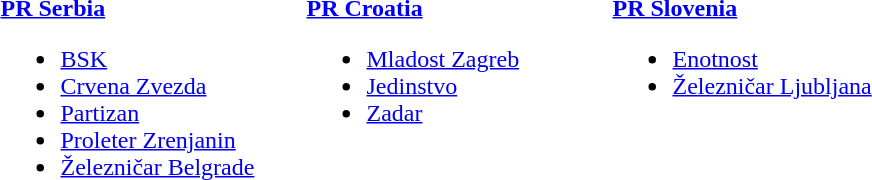<table>
<tr>
<td style="width:200px; vertical-align:top;"><strong> <a href='#'>PR Serbia</a></strong><br><ul><li><a href='#'>BSK</a></li><li><a href='#'>Crvena Zvezda</a></li><li><a href='#'>Partizan</a></li><li><a href='#'>Proleter Zrenjanin</a></li><li><a href='#'>Železničar Belgrade</a></li></ul></td>
<td style="width:200px; vertical-align:top;"><strong> <a href='#'>PR Croatia</a></strong><br><ul><li><a href='#'>Mladost Zagreb</a></li><li><a href='#'>Jedinstvo</a></li><li><a href='#'>Zadar</a></li></ul></td>
<td style="width:200px; vertical-align:top;"><strong> <a href='#'>PR Slovenia</a></strong><br><ul><li><a href='#'>Enotnost</a></li><li><a href='#'>Železničar Ljubljana</a></li></ul></td>
</tr>
</table>
